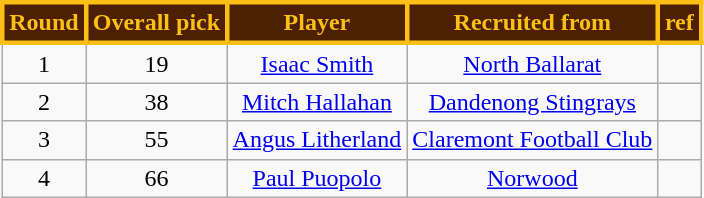<table class="wikitable" style="text-align:center">
<tr>
<th style="background:#4D2004; color:#FBBF15; border: solid #FBBF15">Round</th>
<th style="background:#4D2004; color:#FBBF15; border: solid #FBBF15">Overall pick</th>
<th style="background:#4D2004; color:#FBBF15; border: solid #FBBF15">Player</th>
<th style="background:#4D2004; color:#FBBF15; border: solid #FBBF15">Recruited from</th>
<th style="background:#4D2004; color:#FBBF15; border: solid #FBBF15">ref</th>
</tr>
<tr>
<td>1</td>
<td>19</td>
<td><a href='#'>Isaac Smith</a></td>
<td><a href='#'>North Ballarat</a></td>
<td></td>
</tr>
<tr>
<td>2</td>
<td>38</td>
<td><a href='#'>Mitch Hallahan</a></td>
<td><a href='#'>Dandenong Stingrays</a></td>
<td></td>
</tr>
<tr>
<td>3</td>
<td>55</td>
<td><a href='#'>Angus Litherland</a></td>
<td><a href='#'>Claremont Football Club</a></td>
<td></td>
</tr>
<tr>
<td>4</td>
<td>66</td>
<td><a href='#'>Paul Puopolo</a></td>
<td><a href='#'>Norwood</a></td>
<td></td>
</tr>
</table>
